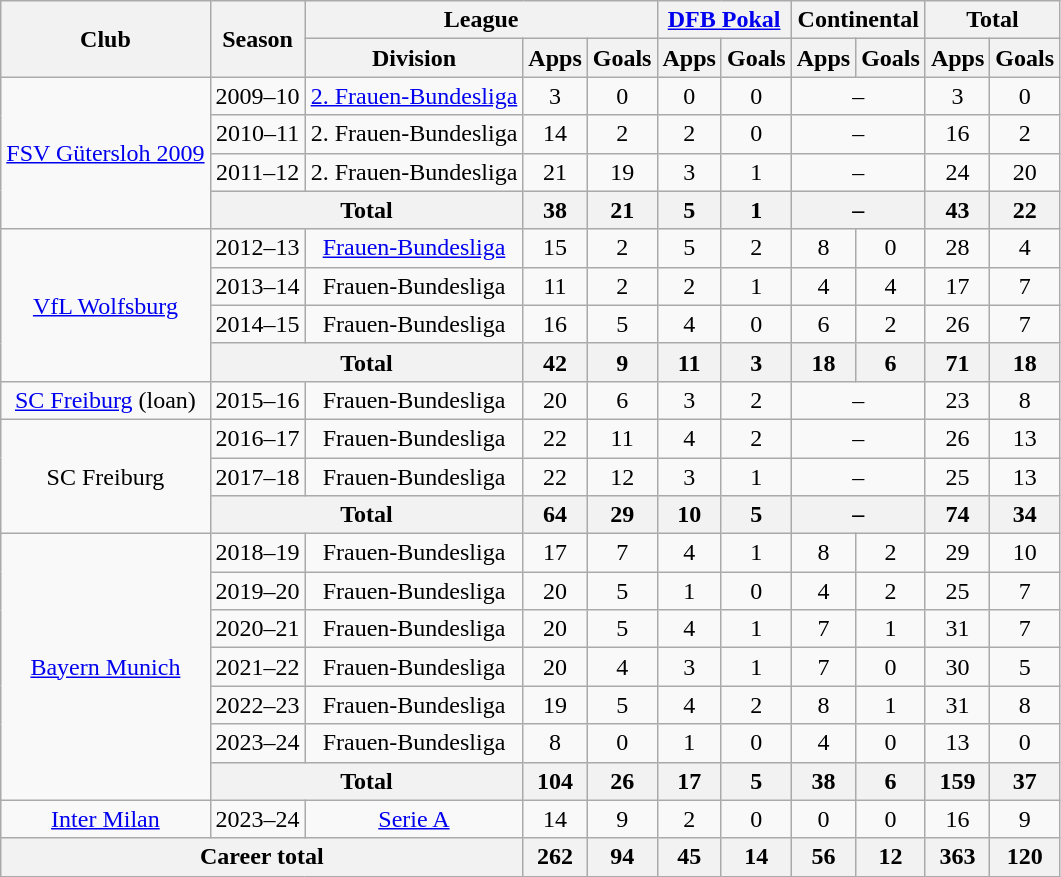<table class="wikitable" style="text-align:center">
<tr>
<th rowspan="2">Club</th>
<th rowspan="2">Season</th>
<th colspan="3">League</th>
<th colspan="2"><a href='#'>DFB Pokal</a></th>
<th colspan="2">Continental</th>
<th colspan="2">Total</th>
</tr>
<tr>
<th>Division</th>
<th>Apps</th>
<th>Goals</th>
<th>Apps</th>
<th>Goals</th>
<th>Apps</th>
<th>Goals</th>
<th>Apps</th>
<th>Goals</th>
</tr>
<tr>
<td rowspan="4"><a href='#'>FSV Gütersloh 2009</a></td>
<td>2009–10</td>
<td><a href='#'>2. Frauen-Bundesliga</a></td>
<td>3</td>
<td>0</td>
<td>0</td>
<td>0</td>
<td colspan="2">–</td>
<td>3</td>
<td>0</td>
</tr>
<tr>
<td>2010–11</td>
<td>2. Frauen-Bundesliga</td>
<td>14</td>
<td>2</td>
<td>2</td>
<td>0</td>
<td colspan="2">–</td>
<td>16</td>
<td>2</td>
</tr>
<tr>
<td>2011–12</td>
<td>2. Frauen-Bundesliga</td>
<td>21</td>
<td>19</td>
<td>3</td>
<td>1</td>
<td colspan="2">–</td>
<td>24</td>
<td>20</td>
</tr>
<tr>
<th colspan="2">Total</th>
<th>38</th>
<th>21</th>
<th>5</th>
<th>1</th>
<th colspan="2">–</th>
<th>43</th>
<th>22</th>
</tr>
<tr>
<td rowspan="4"><a href='#'>VfL Wolfsburg</a></td>
<td>2012–13</td>
<td><a href='#'>Frauen-Bundesliga</a></td>
<td>15</td>
<td>2</td>
<td>5</td>
<td>2</td>
<td>8</td>
<td>0</td>
<td>28</td>
<td>4</td>
</tr>
<tr>
<td>2013–14</td>
<td>Frauen-Bundesliga</td>
<td>11</td>
<td>2</td>
<td>2</td>
<td>1</td>
<td>4</td>
<td>4</td>
<td>17</td>
<td>7</td>
</tr>
<tr>
<td>2014–15</td>
<td>Frauen-Bundesliga</td>
<td>16</td>
<td>5</td>
<td>4</td>
<td>0</td>
<td>6</td>
<td>2</td>
<td>26</td>
<td>7</td>
</tr>
<tr>
<th colspan="2">Total</th>
<th>42</th>
<th>9</th>
<th>11</th>
<th>3</th>
<th>18</th>
<th>6</th>
<th>71</th>
<th>18</th>
</tr>
<tr>
<td><a href='#'>SC Freiburg</a> (loan)</td>
<td>2015–16</td>
<td>Frauen-Bundesliga</td>
<td>20</td>
<td>6</td>
<td>3</td>
<td>2</td>
<td colspan="2">–</td>
<td>23</td>
<td>8</td>
</tr>
<tr>
<td rowspan="3">SC Freiburg</td>
<td>2016–17</td>
<td>Frauen-Bundesliga</td>
<td>22</td>
<td>11</td>
<td>4</td>
<td>2</td>
<td colspan="2">–</td>
<td>26</td>
<td>13</td>
</tr>
<tr>
<td>2017–18</td>
<td>Frauen-Bundesliga</td>
<td>22</td>
<td>12</td>
<td>3</td>
<td>1</td>
<td colspan="2">–</td>
<td>25</td>
<td>13</td>
</tr>
<tr>
<th colspan="2">Total</th>
<th>64</th>
<th>29</th>
<th>10</th>
<th>5</th>
<th colspan="2">–</th>
<th>74</th>
<th>34</th>
</tr>
<tr>
<td rowspan="7"><a href='#'>Bayern Munich</a></td>
<td>2018–19</td>
<td>Frauen-Bundesliga</td>
<td>17</td>
<td>7</td>
<td>4</td>
<td>1</td>
<td>8</td>
<td>2</td>
<td>29</td>
<td>10</td>
</tr>
<tr>
<td>2019–20</td>
<td>Frauen-Bundesliga</td>
<td>20</td>
<td>5</td>
<td>1</td>
<td>0</td>
<td>4</td>
<td>2</td>
<td>25</td>
<td>7</td>
</tr>
<tr>
<td>2020–21</td>
<td>Frauen-Bundesliga</td>
<td>20</td>
<td>5</td>
<td>4</td>
<td>1</td>
<td>7</td>
<td>1</td>
<td>31</td>
<td>7</td>
</tr>
<tr>
<td>2021–22</td>
<td>Frauen-Bundesliga</td>
<td>20</td>
<td>4</td>
<td>3</td>
<td>1</td>
<td>7</td>
<td>0</td>
<td>30</td>
<td>5</td>
</tr>
<tr>
<td>2022–23</td>
<td>Frauen-Bundesliga</td>
<td>19</td>
<td>5</td>
<td>4</td>
<td>2</td>
<td>8</td>
<td>1</td>
<td>31</td>
<td>8</td>
</tr>
<tr>
<td>2023–24</td>
<td>Frauen-Bundesliga</td>
<td>8</td>
<td>0</td>
<td>1</td>
<td>0</td>
<td>4</td>
<td>0</td>
<td>13</td>
<td>0</td>
</tr>
<tr>
<th colspan="2">Total</th>
<th>104</th>
<th>26</th>
<th>17</th>
<th>5</th>
<th>38</th>
<th>6</th>
<th>159</th>
<th>37</th>
</tr>
<tr>
<td><a href='#'>Inter Milan</a></td>
<td>2023–24</td>
<td><a href='#'>Serie A</a></td>
<td>14</td>
<td>9</td>
<td>2</td>
<td>0</td>
<td>0</td>
<td>0</td>
<td>16</td>
<td>9</td>
</tr>
<tr>
<th colspan="3">Career total</th>
<th>262</th>
<th>94</th>
<th>45</th>
<th>14</th>
<th>56</th>
<th>12</th>
<th>363</th>
<th>120</th>
</tr>
</table>
